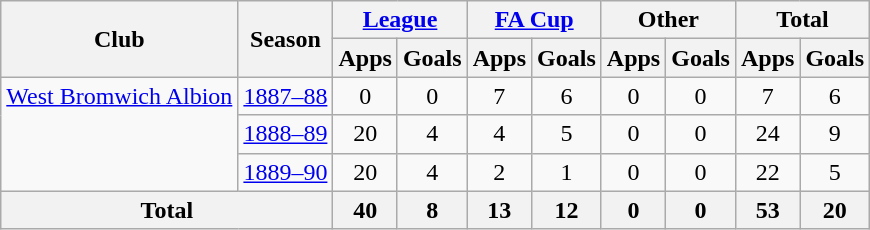<table class="wikitable" style="text-align:center">
<tr>
<th rowspan="2">Club</th>
<th rowspan="2">Season</th>
<th colspan="2"><a href='#'>League</a></th>
<th colspan="2"><a href='#'>FA Cup</a></th>
<th colspan="2">Other</th>
<th colspan="2">Total</th>
</tr>
<tr>
<th>Apps</th>
<th>Goals</th>
<th>Apps</th>
<th>Goals</th>
<th>Apps</th>
<th>Goals</th>
<th>Apps</th>
<th>Goals</th>
</tr>
<tr>
<td rowspan="3" valign=top><a href='#'>West Bromwich Albion</a></td>
<td><a href='#'>1887–88</a></td>
<td>0</td>
<td>0</td>
<td>7</td>
<td>6</td>
<td>0</td>
<td>0</td>
<td>7</td>
<td>6</td>
</tr>
<tr>
<td><a href='#'>1888–89</a></td>
<td>20</td>
<td>4</td>
<td>4</td>
<td>5</td>
<td>0</td>
<td>0</td>
<td>24</td>
<td>9</td>
</tr>
<tr>
<td><a href='#'>1889–90</a></td>
<td>20</td>
<td>4</td>
<td>2</td>
<td>1</td>
<td>0</td>
<td>0</td>
<td>22</td>
<td>5</td>
</tr>
<tr>
<th colspan="2">Total</th>
<th>40</th>
<th>8</th>
<th>13</th>
<th>12</th>
<th>0</th>
<th>0</th>
<th>53</th>
<th>20</th>
</tr>
</table>
